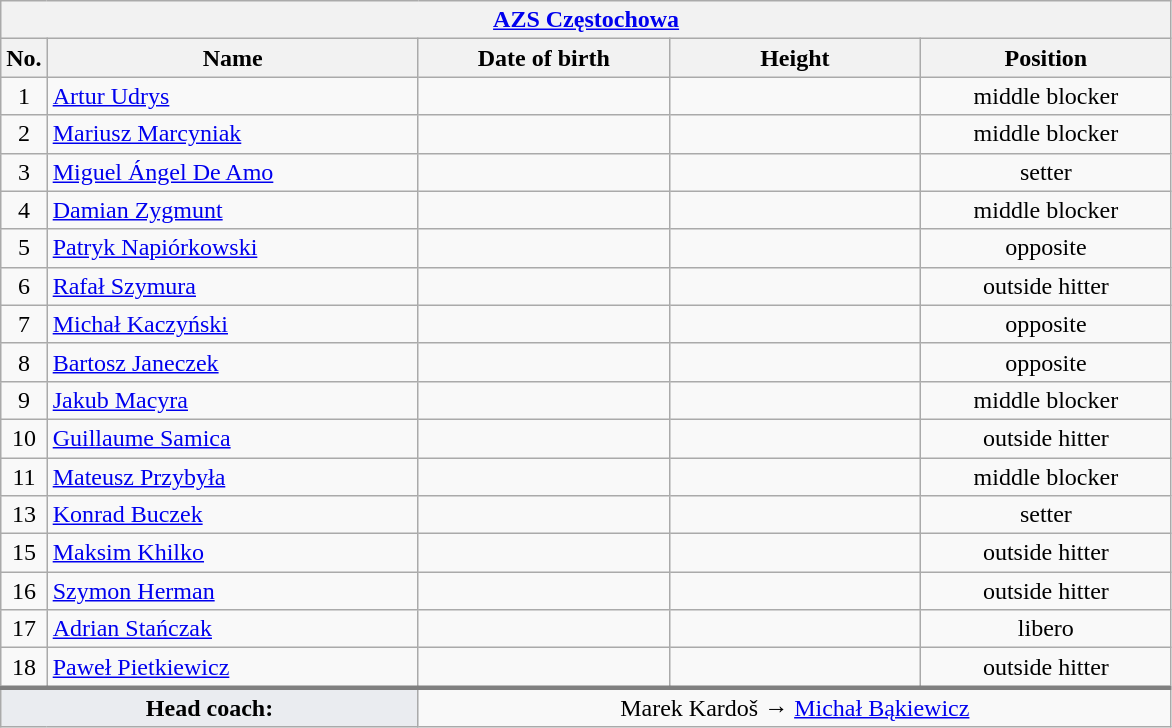<table class="wikitable collapsible collapsed" style="font-size:100%; text-align:center">
<tr>
<th colspan=5 style="width:30em"><a href='#'>AZS Częstochowa</a></th>
</tr>
<tr>
<th>No.</th>
<th style="width:15em">Name</th>
<th style="width:10em">Date of birth</th>
<th style="width:10em">Height</th>
<th style="width:10em">Position</th>
</tr>
<tr>
<td>1</td>
<td align=left> <a href='#'>Artur Udrys</a></td>
<td align=right></td>
<td></td>
<td>middle blocker</td>
</tr>
<tr>
<td>2</td>
<td align=left> <a href='#'>Mariusz Marcyniak</a></td>
<td align=right></td>
<td></td>
<td>middle blocker</td>
</tr>
<tr>
<td>3</td>
<td align=left> <a href='#'>Miguel Ángel De Amo</a></td>
<td align=right></td>
<td></td>
<td>setter</td>
</tr>
<tr>
<td>4</td>
<td align=left> <a href='#'>Damian Zygmunt</a></td>
<td align=right></td>
<td></td>
<td>middle blocker</td>
</tr>
<tr>
<td>5</td>
<td align=left> <a href='#'>Patryk Napiórkowski</a></td>
<td align=right></td>
<td></td>
<td>opposite</td>
</tr>
<tr>
<td>6</td>
<td align=left> <a href='#'>Rafał Szymura</a></td>
<td align=right></td>
<td></td>
<td>outside hitter</td>
</tr>
<tr>
<td>7</td>
<td align=left> <a href='#'>Michał Kaczyński</a></td>
<td align=right></td>
<td></td>
<td>opposite</td>
</tr>
<tr>
<td>8</td>
<td align=left> <a href='#'>Bartosz Janeczek</a></td>
<td align=right></td>
<td></td>
<td>opposite</td>
</tr>
<tr>
<td>9</td>
<td align=left> <a href='#'>Jakub Macyra</a></td>
<td align=right></td>
<td></td>
<td>middle blocker</td>
</tr>
<tr>
<td>10</td>
<td align=left> <a href='#'>Guillaume Samica</a></td>
<td align=right></td>
<td></td>
<td>outside hitter</td>
</tr>
<tr>
<td>11</td>
<td align=left> <a href='#'>Mateusz Przybyła</a></td>
<td align=right></td>
<td></td>
<td>middle blocker</td>
</tr>
<tr>
<td>13</td>
<td align=left> <a href='#'>Konrad Buczek</a></td>
<td align=right></td>
<td></td>
<td>setter</td>
</tr>
<tr>
<td>15</td>
<td align=left> <a href='#'>Maksim Khilko</a></td>
<td align=right></td>
<td></td>
<td>outside hitter</td>
</tr>
<tr>
<td>16</td>
<td align=left> <a href='#'>Szymon Herman</a></td>
<td align=right></td>
<td></td>
<td>outside hitter</td>
</tr>
<tr>
<td>17</td>
<td align=left> <a href='#'>Adrian Stańczak</a></td>
<td align=right></td>
<td></td>
<td>libero</td>
</tr>
<tr>
<td>18</td>
<td align=left> <a href='#'>Paweł Pietkiewicz</a></td>
<td align=right></td>
<td></td>
<td>outside hitter</td>
</tr>
<tr style="border-top: 3px solid grey">
<td colspan=2 style="background:#EAECF0"><strong>Head coach:</strong></td>
<td colspan=3> Marek Kardoš →  <a href='#'>Michał Bąkiewicz</a></td>
</tr>
</table>
